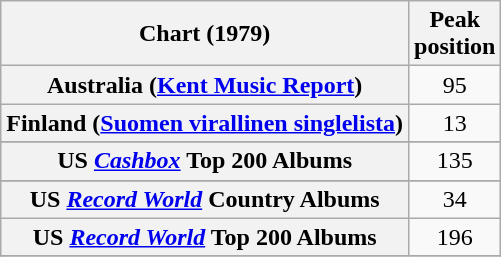<table class="wikitable sortable plainrowheaders">
<tr>
<th scope="col">Chart (1979)</th>
<th scope="col">Peak<br>position</th>
</tr>
<tr>
<th scope= row>Australia (<a href='#'>Kent Music Report</a>)</th>
<td align="center">95</td>
</tr>
<tr>
<th scope= row>Finland (<a href='#'>Suomen virallinen singlelista</a>)</th>
<td align="center">13</td>
</tr>
<tr>
</tr>
<tr>
</tr>
<tr>
</tr>
<tr>
<th scope= row>US <em><a href='#'>Cashbox</a></em> Top 200 Albums</th>
<td align="center">135</td>
</tr>
<tr>
</tr>
<tr>
<th scope= row>US <em><a href='#'>Record World</a></em> Country Albums</th>
<td align="center">34</td>
</tr>
<tr>
<th scope= row>US <em><a href='#'>Record World</a></em> Top 200 Albums</th>
<td align="center">196</td>
</tr>
<tr>
</tr>
</table>
